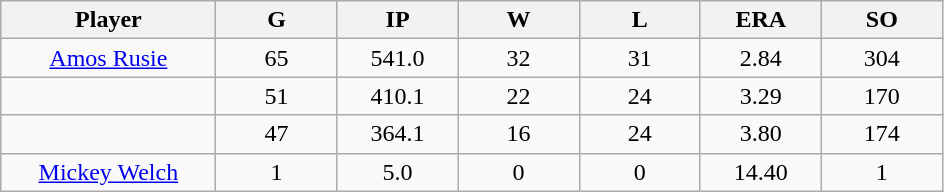<table class="wikitable sortable">
<tr>
<th bgcolor="#DDDDFF" width="16%">Player</th>
<th bgcolor="#DDDDFF" width="9%">G</th>
<th bgcolor="#DDDDFF" width="9%">IP</th>
<th bgcolor="#DDDDFF" width="9%">W</th>
<th bgcolor="#DDDDFF" width="9%">L</th>
<th bgcolor="#DDDDFF" width="9%">ERA</th>
<th bgcolor="#DDDDFF" width="9%">SO</th>
</tr>
<tr align="center">
<td><a href='#'>Amos Rusie</a></td>
<td>65</td>
<td>541.0</td>
<td>32</td>
<td>31</td>
<td>2.84</td>
<td>304</td>
</tr>
<tr align=center>
<td></td>
<td>51</td>
<td>410.1</td>
<td>22</td>
<td>24</td>
<td>3.29</td>
<td>170</td>
</tr>
<tr align="center">
<td></td>
<td>47</td>
<td>364.1</td>
<td>16</td>
<td>24</td>
<td>3.80</td>
<td>174</td>
</tr>
<tr align="center">
<td><a href='#'>Mickey Welch</a></td>
<td>1</td>
<td>5.0</td>
<td>0</td>
<td>0</td>
<td>14.40</td>
<td>1</td>
</tr>
</table>
